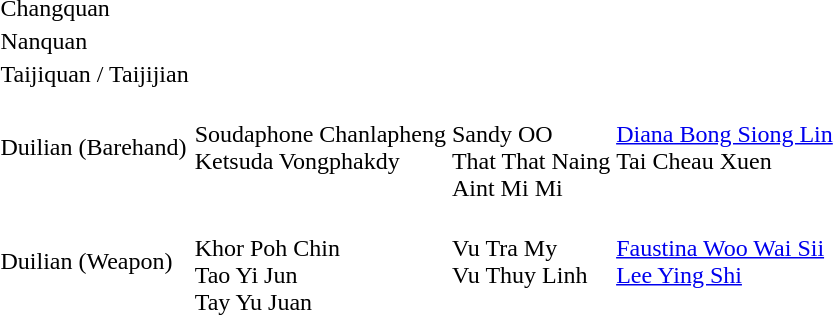<table>
<tr>
<td>Changquan</td>
<td></td>
<td></td>
<td></td>
</tr>
<tr>
<td>Nanquan</td>
<td></td>
<td></td>
<td></td>
</tr>
<tr>
<td>Taijiquan / Taijijian</td>
<td></td>
<td></td>
<td></td>
</tr>
<tr>
<td>Duilian (Barehand)</td>
<td valign="top"><br>Soudaphone Chanlapheng<br>Ketsuda Vongphakdy</td>
<td><br>Sandy OO<br>That That Naing<br>Aint Mi Mi</td>
<td valign="top"><br><a href='#'>Diana Bong Siong Lin</a><br>Tai Cheau Xuen</td>
</tr>
<tr>
<td>Duilian (Weapon)</td>
<td><br>Khor Poh Chin<br>Tao Yi Jun<br>Tay Yu Juan</td>
<td valign="top"><br>Vu Tra My<br>Vu Thuy Linh</td>
<td valign="top"><br><a href='#'>Faustina Woo Wai Sii</a><br><a href='#'>Lee Ying Shi</a></td>
</tr>
</table>
